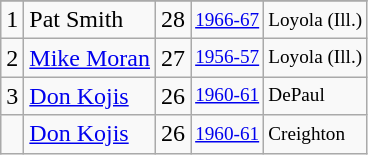<table class="wikitable">
<tr>
</tr>
<tr>
<td>1</td>
<td>Pat Smith</td>
<td>28</td>
<td style="font-size:80%;"><a href='#'>1966-67</a></td>
<td style="font-size:80%;">Loyola (Ill.)</td>
</tr>
<tr>
<td>2</td>
<td><a href='#'>Mike Moran</a></td>
<td>27</td>
<td style="font-size:80%;"><a href='#'>1956-57</a></td>
<td style="font-size:80%;">Loyola (Ill.)</td>
</tr>
<tr>
<td>3</td>
<td><a href='#'>Don Kojis</a></td>
<td>26</td>
<td style="font-size:80%;"><a href='#'>1960-61</a></td>
<td style="font-size:80%;">DePaul</td>
</tr>
<tr>
<td></td>
<td><a href='#'>Don Kojis</a></td>
<td>26</td>
<td style="font-size:80%;"><a href='#'>1960-61</a></td>
<td style="font-size:80%;">Creighton</td>
</tr>
</table>
